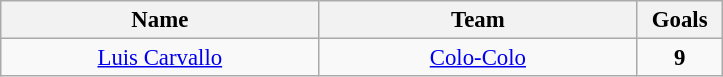<table class="wikitable" style="font-size:95%; text-align:center;">
<tr>
<th width="205">Name</th>
<th width="205">Team</th>
<th width="50">Goals</th>
</tr>
<tr>
<td> <a href='#'>Luis Carvallo</a></td>
<td><a href='#'>Colo-Colo</a></td>
<td><strong>9</strong></td>
</tr>
</table>
